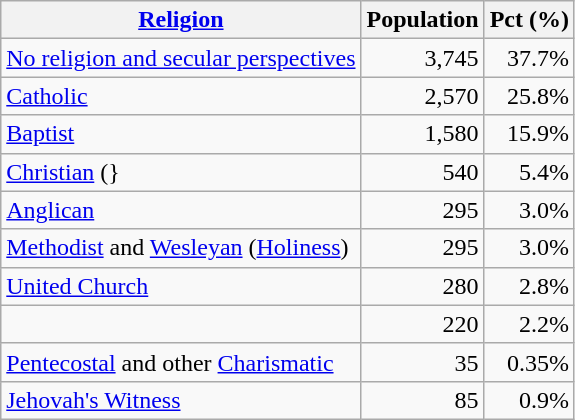<table class="wikitable" style="text-align: right">
<tr>
<th><a href='#'>Religion</a></th>
<th>Population</th>
<th>Pct (%)</th>
</tr>
<tr>
<td align=left><a href='#'>No religion and secular perspectives</a></td>
<td>3,745</td>
<td>37.7%</td>
</tr>
<tr>
<td align=left><a href='#'>Catholic</a></td>
<td>2,570</td>
<td>25.8%</td>
</tr>
<tr>
<td align=left><a href='#'>Baptist</a></td>
<td>1,580</td>
<td>15.9%</td>
</tr>
<tr>
<td align=left><a href='#'>Christian</a> (}</td>
<td>540</td>
<td>5.4%</td>
</tr>
<tr>
<td align=left><a href='#'>Anglican</a></td>
<td>295</td>
<td>3.0%</td>
</tr>
<tr>
<td align=left><a href='#'>Methodist</a> and <a href='#'>Wesleyan</a> (<a href='#'>Holiness</a>)</td>
<td>295</td>
<td>3.0%</td>
</tr>
<tr>
<td align=left><a href='#'>United Church</a></td>
<td>280</td>
<td>2.8%</td>
</tr>
<tr>
<td align=left></td>
<td>220</td>
<td>2.2%</td>
</tr>
<tr>
<td align=left><a href='#'>Pentecostal</a> and other <a href='#'>Charismatic</a></td>
<td>35</td>
<td>0.35%</td>
</tr>
<tr>
<td align=left><a href='#'>Jehovah's Witness</a></td>
<td>85</td>
<td>0.9%</td>
</tr>
</table>
